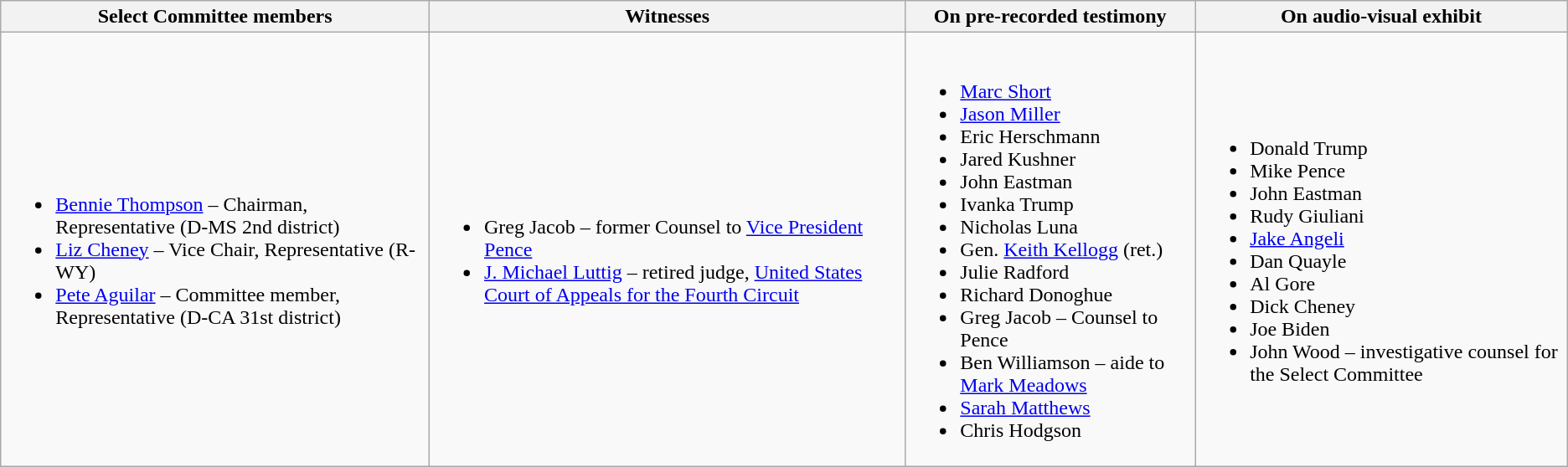<table class="vertical-align-top wikitable mw-collapsible mw-collapsed">
<tr>
<th>Select Committee members</th>
<th>Witnesses</th>
<th>On pre-recorded testimony</th>
<th>On audio-visual exhibit</th>
</tr>
<tr>
<td><br><ul><li><a href='#'>Bennie Thompson</a> – Chairman, Representative (D-MS 2nd district)</li><li><a href='#'>Liz Cheney</a> – Vice Chair, Representative (R-WY)</li><li><a href='#'>Pete Aguilar</a> – Committee member, Representative (D-CA 31st district)</li></ul></td>
<td><br><ul><li>Greg Jacob – former Counsel to <a href='#'>Vice President Pence</a></li><li><a href='#'>J. Michael Luttig</a> – retired judge, <a href='#'>United States Court of Appeals for the Fourth Circuit</a></li></ul></td>
<td><br><ul><li><a href='#'>Marc Short</a></li><li><a href='#'>Jason Miller</a></li><li>Eric Herschmann</li><li>Jared Kushner</li><li>John Eastman</li><li>Ivanka Trump</li><li>Nicholas Luna</li><li>Gen. <a href='#'>Keith Kellogg</a> (ret.)</li><li>Julie Radford</li><li>Richard Donoghue</li><li>Greg Jacob – Counsel to Pence</li><li>Ben Williamson – aide to <a href='#'>Mark Meadows</a></li><li><a href='#'>Sarah Matthews</a></li><li>Chris Hodgson</li></ul></td>
<td><br><ul><li>Donald Trump</li><li>Mike Pence</li><li>John Eastman</li><li>Rudy Giuliani</li><li><a href='#'>Jake Angeli</a></li><li>Dan Quayle</li><li>Al Gore</li><li>Dick Cheney</li><li>Joe Biden</li><li>John Wood – investigative counsel for the Select Committee</li></ul></td>
</tr>
</table>
